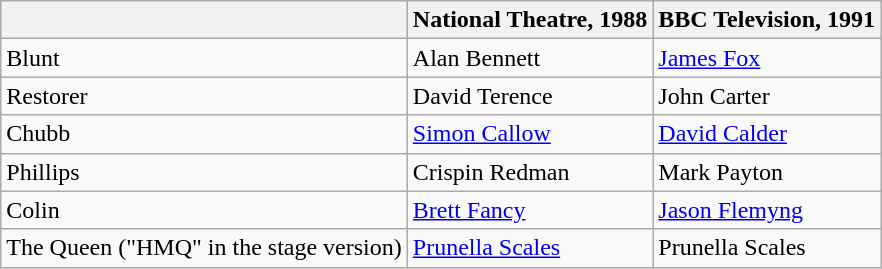<table class="wikitable plainrowheaders" style="text-align: left; margin-right: 0;">
<tr>
<th scope="col"></th>
<th scope="col">National Theatre, 1988</th>
<th scope="col">BBC Television, 1991</th>
</tr>
<tr>
<td>Blunt</td>
<td>Alan Bennett</td>
<td><a href='#'>James Fox</a></td>
</tr>
<tr>
<td>Restorer</td>
<td>David Terence</td>
<td>John Carter</td>
</tr>
<tr>
<td>Chubb</td>
<td><a href='#'>Simon Callow</a></td>
<td><a href='#'>David Calder</a></td>
</tr>
<tr>
<td>Phillips</td>
<td>Crispin Redman</td>
<td>Mark Payton</td>
</tr>
<tr>
<td>Colin</td>
<td><a href='#'>Brett Fancy</a></td>
<td><a href='#'>Jason Flemyng</a></td>
</tr>
<tr>
<td>The Queen ("HMQ" in the stage version)</td>
<td><a href='#'>Prunella Scales</a></td>
<td>Prunella Scales</td>
</tr>
</table>
